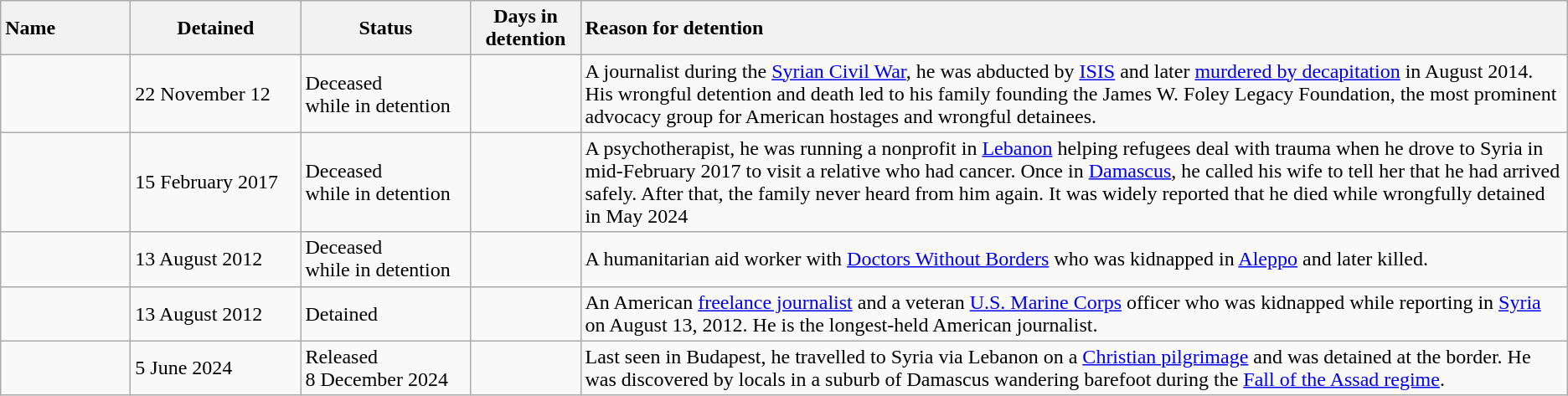<table class="wikitable defaultleft col2center col3center col4center col5left sortable">
<tr>
<th style="text-align: left; width: 6em;">Name</th>
<th style="width: 8em;">Detained</th>
<th style="width: 8em;">Status</th>
<th style="width: 5em;">Days in detention</th>
<th class="unsortable" style="text-align: left;">Reason for detention</th>
</tr>
<tr>
<td></td>
<td>22 November 12</td>
<td>Deceased <br>while in detention</td>
<td></td>
<td>A journalist during the <a href='#'>Syrian Civil War</a>, he was abducted by <a href='#'>ISIS</a> and later <a href='#'>murdered by decapitation</a> in August 2014. His wrongful detention and death led to his family founding the James W. Foley Legacy Foundation, the most prominent advocacy group for American hostages and wrongful detainees.</td>
</tr>
<tr>
<td></td>
<td>15 February 2017</td>
<td>Deceased <br>while in detention</td>
<td></td>
<td>A psychotherapist, he was running a nonprofit in <a href='#'>Lebanon</a> helping refugees deal with trauma when he drove to Syria in mid-February 2017 to visit a relative who had cancer. Once in <a href='#'>Damascus</a>, he called his wife to tell her that he had arrived safely. After that, the family never heard from him again. It was widely reported that he died while wrongfully detained in May 2024</td>
</tr>
<tr>
<td></td>
<td>13 August 2012</td>
<td>Deceased <br>while in detention</td>
<td></td>
<td>A humanitarian aid worker with <a href='#'>Doctors Without Borders</a> who was kidnapped in <a href='#'>Aleppo</a> and later killed.</td>
</tr>
<tr>
<td></td>
<td>13 August 2012</td>
<td>Detained</td>
<td></td>
<td>An American <a href='#'>freelance journalist</a> and a veteran <a href='#'>U.S. Marine Corps</a> officer who was kidnapped while reporting in <a href='#'>Syria</a> on August 13, 2012. He is the longest-held American journalist.</td>
</tr>
<tr>
<td></td>
<td>5 June 2024</td>
<td>Released <br>8 December 2024</td>
<td></td>
<td>Last seen in Budapest, he travelled to Syria via Lebanon on a <a href='#'>Christian pilgrimage</a> and was detained at the border. He was discovered by locals in a suburb of Damascus wandering barefoot during the <a href='#'>Fall of the Assad regime</a>.</td>
</tr>
</table>
